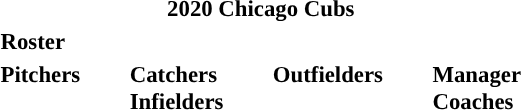<table class="toccolours" style="font-size: 95%;">
<tr>
<th colspan="10">2020 Chicago Cubs</th>
</tr>
<tr>
<td colspan="10"><strong>Roster</strong></td>
</tr>
<tr>
<td valign="top"><strong>Pitchers</strong><br>























</td>
<td width="25px"></td>
<td valign="top"><strong>Catchers</strong><br>


<strong>Infielders</strong>









</td>
<td width="25px"></td>
<td valign="top"><strong>Outfielders</strong><br>






</td>
<td width="25px"></td>
<td valign="top"><strong>Manager</strong><br>
<strong>Coaches</strong>
 
 
 
 
 
 
 
 
 
 
 
 
 </td>
</tr>
</table>
